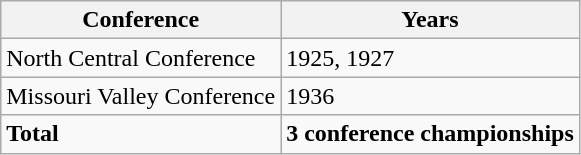<table class="wikitable">
<tr>
<th>Conference</th>
<th>Years</th>
</tr>
<tr>
<td>North Central Conference</td>
<td>1925, 1927</td>
</tr>
<tr>
<td>Missouri Valley Conference</td>
<td>1936</td>
</tr>
<tr>
<td><strong>Total</strong></td>
<td><strong>3 conference championships</strong></td>
</tr>
</table>
